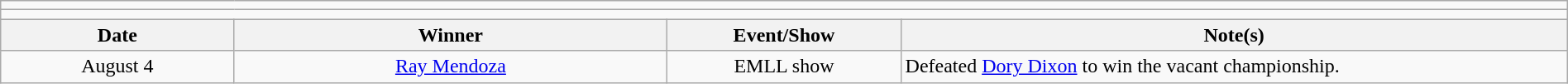<table class="wikitable" style="text-align:center; width:100%;">
<tr>
<td colspan=5></td>
</tr>
<tr>
<td colspan=5><strong></strong></td>
</tr>
<tr>
<th width=14%>Date</th>
<th width=26%>Winner</th>
<th width=14%>Event/Show</th>
<th width=40%>Note(s)</th>
</tr>
<tr>
<td>August 4</td>
<td><a href='#'>Ray Mendoza</a></td>
<td>EMLL show</td>
<td align=left>Defeated <a href='#'>Dory Dixon</a> to win the vacant championship.</td>
</tr>
</table>
